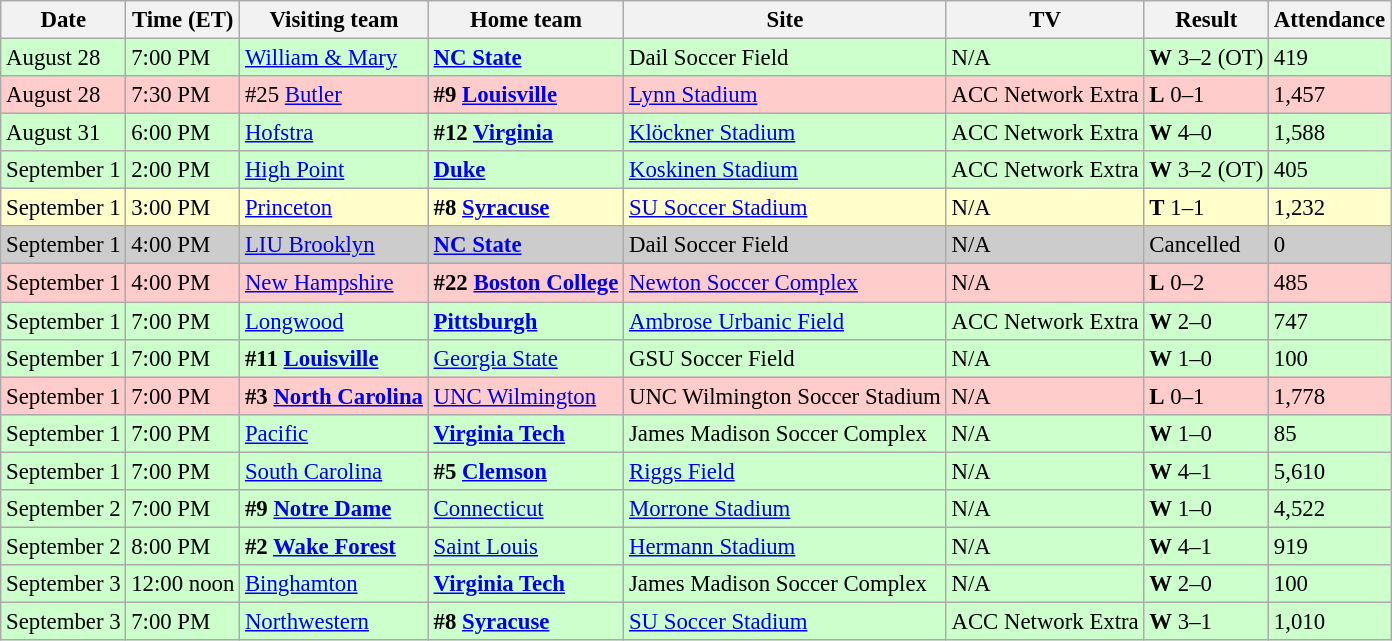<table class="wikitable" style="font-size:95%;">
<tr>
<th>Date</th>
<th>Time (ET)</th>
<th>Visiting team</th>
<th>Home team</th>
<th>Site</th>
<th>TV</th>
<th>Result</th>
<th>Attendance</th>
</tr>
<tr style="background:#cfc;">
<td>August 28</td>
<td>7:00 PM</td>
<td><a href='#'>William & Mary</a></td>
<td><strong><a href='#'>NC State</a></strong></td>
<td>Dail Soccer Field</td>
<td>N/A</td>
<td><strong>W</strong> 3–2 (OT)</td>
<td>419</td>
</tr>
<tr style="background:#fcc;">
<td>August 28</td>
<td>7:30 PM</td>
<td>#25 <a href='#'>Butler</a></td>
<td><strong>#9 <a href='#'>Louisville</a></strong></td>
<td><a href='#'>Lynn Stadium</a></td>
<td>ACC Network Extra</td>
<td><strong>L</strong>  0–1</td>
<td>1,457</td>
</tr>
<tr style="background:#cfc;">
<td>August 31</td>
<td>6:00 PM</td>
<td><a href='#'>Hofstra</a></td>
<td><strong>#12 <a href='#'>Virginia</a></strong></td>
<td><a href='#'>Klöckner Stadium</a></td>
<td>ACC Network Extra</td>
<td><strong>W</strong> 4–0</td>
<td>1,588</td>
</tr>
<tr style="background:#cfc;">
<td>September 1</td>
<td>2:00 PM</td>
<td><a href='#'>High Point</a></td>
<td><strong><a href='#'>Duke</a></strong></td>
<td><a href='#'>Koskinen Stadium</a></td>
<td>ACC Network Extra</td>
<td><strong>W</strong> 3–2 (OT)</td>
<td>405</td>
</tr>
<tr style="background:#ffc;">
<td>September 1</td>
<td>3:00 PM</td>
<td><a href='#'>Princeton</a></td>
<td><strong>#8 <a href='#'>Syracuse</a></strong></td>
<td><a href='#'>SU Soccer Stadium</a></td>
<td>N/A</td>
<td><strong>T</strong> 1–1</td>
<td>1,232</td>
</tr>
<tr style="background:#ccc;">
<td>September 1</td>
<td>4:00 PM</td>
<td><a href='#'>LIU Brooklyn</a></td>
<td><strong><a href='#'>NC State</a></strong></td>
<td>Dail Soccer Field</td>
<td>N/A</td>
<td>Cancelled </td>
<td>0</td>
</tr>
<tr style="background:#fcc;">
<td>September 1</td>
<td>4:00 PM</td>
<td><a href='#'>New Hampshire</a></td>
<td><strong>#22 <a href='#'>Boston College</a></strong></td>
<td><a href='#'>Newton Soccer Complex</a></td>
<td>N/A</td>
<td><strong>L</strong> 0–2</td>
<td>485</td>
</tr>
<tr style="background:#cfc;">
<td>September 1</td>
<td>7:00 PM</td>
<td><a href='#'>Longwood</a></td>
<td><strong><a href='#'>Pittsburgh</a></strong></td>
<td><a href='#'>Ambrose Urbanic Field</a></td>
<td>ACC Network Extra</td>
<td><strong>W</strong> 2–0</td>
<td>747</td>
</tr>
<tr style="background:#cfc;">
<td>September 1</td>
<td>7:00 PM</td>
<td><strong>#11 <a href='#'>Louisville</a></strong></td>
<td><a href='#'>Georgia State</a></td>
<td>GSU Soccer Field</td>
<td>N/A</td>
<td><strong>W</strong> 1–0</td>
<td>100</td>
</tr>
<tr style="background:#fcc;">
<td>September 1</td>
<td>7:00 PM</td>
<td><strong>#3 <a href='#'>North Carolina</a></strong></td>
<td><a href='#'>UNC Wilmington</a></td>
<td>UNC Wilmington Soccer Stadium</td>
<td>N/A</td>
<td><strong>L</strong> 0–1</td>
<td>1,778</td>
</tr>
<tr style="background:#cfc;">
<td>September 1</td>
<td>7:00 PM</td>
<td><a href='#'>Pacific</a></td>
<td><strong><a href='#'>Virginia Tech</a></strong></td>
<td>James Madison Soccer Complex</td>
<td>N/A</td>
<td><strong>W</strong> 1–0</td>
<td>85</td>
</tr>
<tr style="background:#cfc;">
<td>September 1</td>
<td>7:00 PM</td>
<td><a href='#'>South Carolina</a></td>
<td><strong>#5 <a href='#'>Clemson</a></strong></td>
<td><a href='#'>Riggs Field</a></td>
<td>N/A</td>
<td><strong>W</strong> 4–1</td>
<td>5,610</td>
</tr>
<tr style="background:#cfc;">
<td>September 2</td>
<td>7:00 PM</td>
<td><strong>#9 <a href='#'>Notre Dame</a></strong></td>
<td><a href='#'>Connecticut</a></td>
<td><a href='#'>Morrone Stadium</a></td>
<td>N/A</td>
<td><strong>W</strong>  1–0</td>
<td>4,522</td>
</tr>
<tr style="background:#cfc;">
<td>September 2</td>
<td>8:00 PM</td>
<td><strong>#2 <a href='#'>Wake Forest</a></strong></td>
<td><a href='#'>Saint Louis</a></td>
<td><a href='#'>Hermann Stadium</a></td>
<td>N/A</td>
<td><strong>W</strong> 4–1</td>
<td>919</td>
</tr>
<tr style="background:#cfc;">
<td>September 3</td>
<td>12:00 noon</td>
<td><a href='#'>Binghamton</a></td>
<td><strong><a href='#'>Virginia Tech</a></strong></td>
<td>James Madison Soccer Complex</td>
<td>N/A</td>
<td><strong>W</strong> 2–0</td>
<td>100</td>
</tr>
<tr style="background:#cfc;">
<td>September 3</td>
<td>7:00 PM</td>
<td><a href='#'>Northwestern</a></td>
<td><strong>#8 <a href='#'>Syracuse</a></strong></td>
<td><a href='#'>SU Soccer Stadium</a></td>
<td>ACC Network Extra</td>
<td><strong>W</strong> 3–1</td>
<td>1,010</td>
</tr>
</table>
